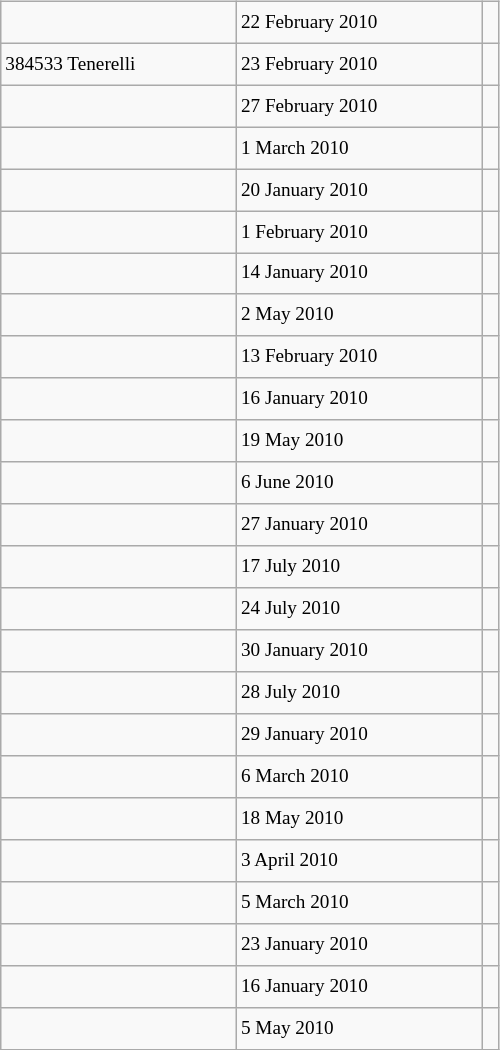<table class="wikitable" style="font-size: 80%; float: left; width: 26em; margin-right: 1em; height: 700px">
<tr>
<td></td>
<td>22 February 2010</td>
<td></td>
</tr>
<tr>
<td>384533 Tenerelli</td>
<td>23 February 2010</td>
<td></td>
</tr>
<tr>
<td></td>
<td>27 February 2010</td>
<td></td>
</tr>
<tr>
<td></td>
<td>1 March 2010</td>
<td></td>
</tr>
<tr>
<td></td>
<td>20 January 2010</td>
<td></td>
</tr>
<tr>
<td></td>
<td>1 February 2010</td>
<td></td>
</tr>
<tr>
<td></td>
<td>14 January 2010</td>
<td></td>
</tr>
<tr>
<td></td>
<td>2 May 2010</td>
<td></td>
</tr>
<tr>
<td></td>
<td>13 February 2010</td>
<td></td>
</tr>
<tr>
<td></td>
<td>16 January 2010</td>
<td></td>
</tr>
<tr>
<td></td>
<td>19 May 2010</td>
<td></td>
</tr>
<tr>
<td></td>
<td>6 June 2010</td>
<td></td>
</tr>
<tr>
<td></td>
<td>27 January 2010</td>
<td></td>
</tr>
<tr>
<td></td>
<td>17 July 2010</td>
<td></td>
</tr>
<tr>
<td></td>
<td>24 July 2010</td>
<td></td>
</tr>
<tr>
<td></td>
<td>30 January 2010</td>
<td></td>
</tr>
<tr>
<td></td>
<td>28 July 2010</td>
<td></td>
</tr>
<tr>
<td></td>
<td>29 January 2010</td>
<td></td>
</tr>
<tr>
<td></td>
<td>6 March 2010</td>
<td></td>
</tr>
<tr>
<td></td>
<td>18 May 2010</td>
<td></td>
</tr>
<tr>
<td></td>
<td>3 April 2010</td>
<td></td>
</tr>
<tr>
<td></td>
<td>5 March 2010</td>
<td></td>
</tr>
<tr>
<td></td>
<td>23 January 2010</td>
<td></td>
</tr>
<tr>
<td></td>
<td>16 January 2010</td>
<td></td>
</tr>
<tr>
<td></td>
<td>5 May 2010</td>
<td></td>
</tr>
</table>
